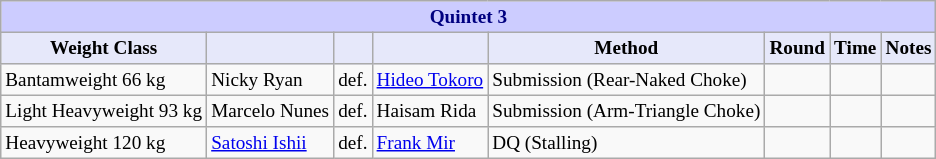<table class="wikitable" style="font-size: 80%;">
<tr>
<th colspan="8" style="background-color: #ccf; color: #000080; text-align: center;"><strong>Quintet 3</strong></th>
</tr>
<tr>
<th colspan="1" style="background-color: #E6E8FA; color: #000000; text-align: center;">Weight Class</th>
<th colspan="1" style="background-color: #E6E8FA; color: #000000; text-align: center;"></th>
<th colspan="1" style="background-color: #E6E8FA; color: #000000; text-align: center;"></th>
<th colspan="1" style="background-color: #E6E8FA; color: #000000; text-align: center;"></th>
<th colspan="1" style="background-color: #E6E8FA; color: #000000; text-align: center;">Method</th>
<th colspan="1" style="background-color: #E6E8FA; color: #000000; text-align: center;">Round</th>
<th colspan="1" style="background-color: #E6E8FA; color: #000000; text-align: center;">Time</th>
<th colspan="1" style="background-color: #E6E8FA; color: #000000; text-align: center;">Notes</th>
</tr>
<tr>
<td>Bantamweight 66 kg</td>
<td> Nicky Ryan</td>
<td>def.</td>
<td> <a href='#'>Hideo Tokoro</a></td>
<td>Submission (Rear-Naked Choke)</td>
<td align=center></td>
<td align=center></td>
<td></td>
</tr>
<tr>
<td>Light Heavyweight 93 kg</td>
<td> Marcelo Nunes</td>
<td>def.</td>
<td> Haisam Rida</td>
<td>Submission (Arm-Triangle Choke)</td>
<td align=center></td>
<td align=center></td>
<td></td>
</tr>
<tr>
<td>Heavyweight 120 kg</td>
<td> <a href='#'>Satoshi Ishii</a></td>
<td>def.</td>
<td> <a href='#'>Frank Mir</a></td>
<td>DQ (Stalling)</td>
<td align=center></td>
<td align=center></td>
<td></td>
</tr>
</table>
